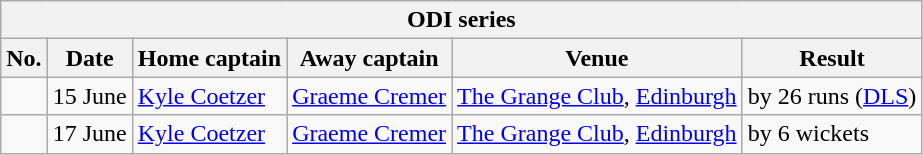<table class="wikitable">
<tr>
<th colspan="6">ODI series</th>
</tr>
<tr>
<th>No.</th>
<th>Date</th>
<th>Home captain</th>
<th>Away captain</th>
<th>Venue</th>
<th>Result</th>
</tr>
<tr>
<td></td>
<td>15 June</td>
<td><a href='#'>Kyle Coetzer</a></td>
<td><a href='#'>Graeme Cremer</a></td>
<td><a href='#'>The Grange Club</a>, <a href='#'>Edinburgh</a></td>
<td> by 26 runs (<a href='#'>DLS</a>)</td>
</tr>
<tr>
<td></td>
<td>17 June</td>
<td><a href='#'>Kyle Coetzer</a></td>
<td><a href='#'>Graeme Cremer</a></td>
<td><a href='#'>The Grange Club</a>, <a href='#'>Edinburgh</a></td>
<td> by 6 wickets</td>
</tr>
</table>
